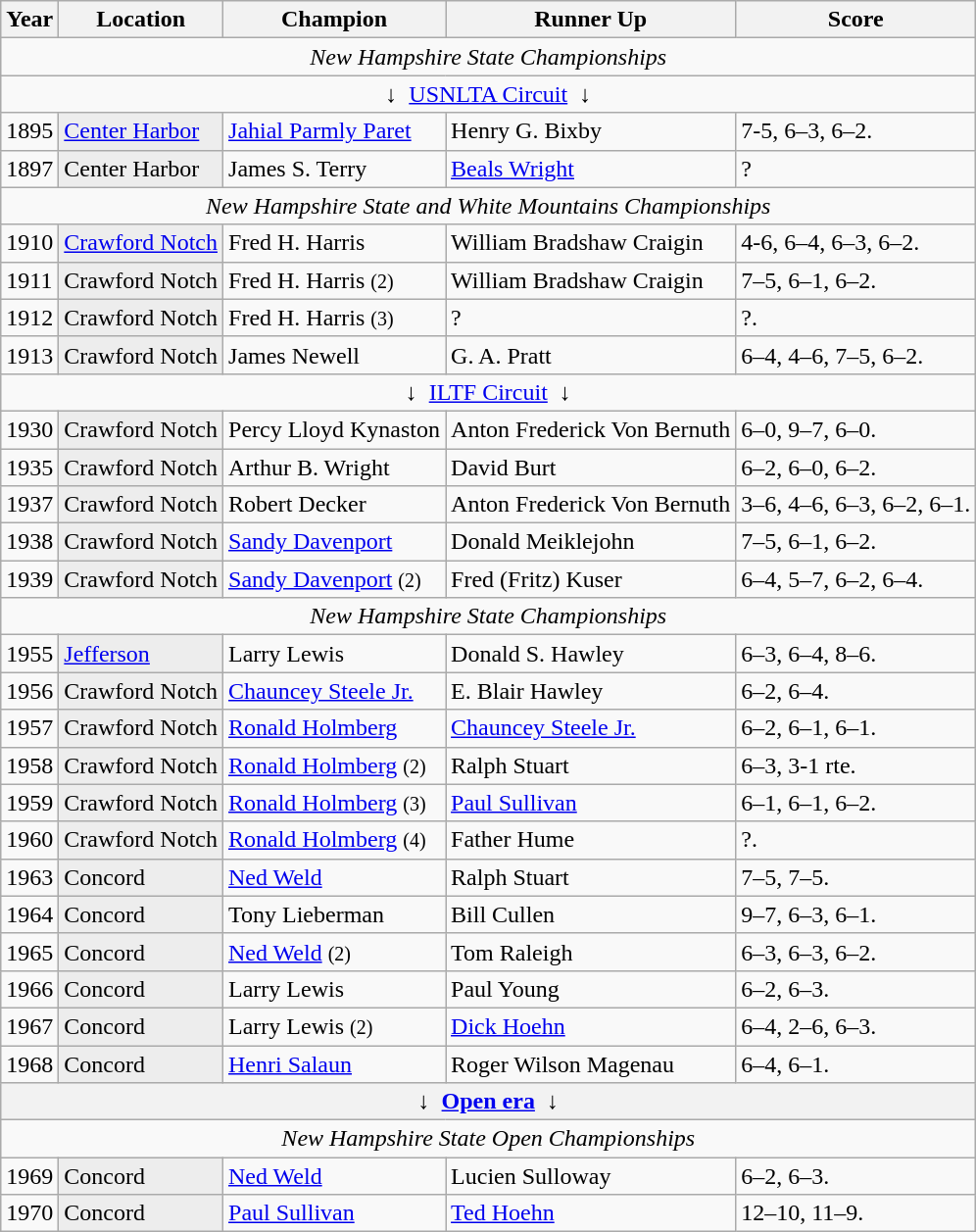<table class="wikitable sortable">
<tr>
<th>Year</th>
<th>Location</th>
<th>Champion</th>
<th>Runner Up</th>
<th>Score</th>
</tr>
<tr>
<td colspan=5 align=center><em>New Hampshire State Championships</em></td>
</tr>
<tr>
<td colspan=5 align=center>↓  <a href='#'>USNLTA Circuit</a>  ↓</td>
</tr>
<tr>
<td>1895</td>
<td style="background:#ededed"><a href='#'>Center Harbor</a></td>
<td> <a href='#'>Jahial Parmly Paret</a></td>
<td> Henry G. Bixby</td>
<td>7-5, 6–3, 6–2.</td>
</tr>
<tr>
<td>1897</td>
<td style="background:#ededed">Center Harbor</td>
<td> James S. Terry</td>
<td> <a href='#'>Beals Wright</a></td>
<td>?</td>
</tr>
<tr>
<td colspan=5 align=center><em>New Hampshire State and White Mountains Championships</em></td>
</tr>
<tr>
<td>1910</td>
<td style="background:#ededed"><a href='#'>Crawford Notch</a></td>
<td> Fred H. Harris</td>
<td> William Bradshaw Craigin</td>
<td>4-6, 6–4, 6–3, 6–2.</td>
</tr>
<tr>
<td>1911</td>
<td style="background:#ededed">Crawford Notch</td>
<td> Fred H. Harris <small>(2)</small></td>
<td> William Bradshaw Craigin</td>
<td>7–5, 6–1, 6–2.</td>
</tr>
<tr>
<td>1912</td>
<td style="background:#ededed">Crawford Notch</td>
<td> Fred H. Harris <small>(3)</small></td>
<td> ?</td>
<td>?.</td>
</tr>
<tr>
<td>1913</td>
<td style="background:#ededed">Crawford Notch</td>
<td> James Newell</td>
<td> G. A. Pratt</td>
<td>6–4, 4–6, 7–5, 6–2.</td>
</tr>
<tr>
<td colspan=5 align=center>↓  <a href='#'>ILTF Circuit</a>  ↓</td>
</tr>
<tr>
<td>1930</td>
<td style="background:#ededed">Crawford Notch</td>
<td> Percy Lloyd Kynaston</td>
<td> Anton Frederick Von Bernuth</td>
<td>6–0, 9–7, 6–0.</td>
</tr>
<tr>
<td>1935</td>
<td style="background:#ededed">Crawford Notch</td>
<td> Arthur B. Wright</td>
<td> David Burt</td>
<td>6–2, 6–0, 6–2.</td>
</tr>
<tr>
<td>1937</td>
<td style="background:#ededed">Crawford Notch</td>
<td> Robert Decker</td>
<td> Anton Frederick Von Bernuth</td>
<td>3–6, 4–6, 6–3, 6–2, 6–1.</td>
</tr>
<tr>
<td>1938</td>
<td style="background:#ededed">Crawford Notch</td>
<td> <a href='#'>Sandy Davenport</a></td>
<td> Donald Meiklejohn</td>
<td>7–5, 6–1, 6–2.</td>
</tr>
<tr>
<td>1939</td>
<td style="background:#ededed">Crawford Notch</td>
<td> <a href='#'>Sandy Davenport</a> <small>(2)</small></td>
<td> Fred (Fritz) Kuser</td>
<td>6–4, 5–7, 6–2, 6–4.</td>
</tr>
<tr>
<td colspan=5 align=center><em>New Hampshire State Championships</em></td>
</tr>
<tr>
<td>1955</td>
<td style="background:#ededed"><a href='#'>Jefferson</a></td>
<td> Larry Lewis</td>
<td> Donald S. Hawley</td>
<td>6–3, 6–4, 8–6.</td>
</tr>
<tr>
<td>1956</td>
<td style="background:#ededed">Crawford Notch</td>
<td> <a href='#'>Chauncey Steele Jr.</a></td>
<td> E. Blair Hawley</td>
<td>6–2, 6–4.</td>
</tr>
<tr>
<td>1957</td>
<td style="background:#ededed">Crawford Notch</td>
<td> <a href='#'>Ronald Holmberg</a></td>
<td> <a href='#'>Chauncey Steele Jr.</a></td>
<td>6–2, 6–1, 6–1.</td>
</tr>
<tr>
<td>1958</td>
<td style="background:#ededed">Crawford Notch</td>
<td> <a href='#'>Ronald Holmberg</a> <small>(2)</small></td>
<td> Ralph Stuart</td>
<td>6–3, 3-1 rte.</td>
</tr>
<tr>
<td>1959</td>
<td style="background:#ededed">Crawford Notch</td>
<td> <a href='#'>Ronald Holmberg</a> <small>(3)</small></td>
<td> <a href='#'>Paul Sullivan</a></td>
<td>6–1, 6–1, 6–2.</td>
</tr>
<tr>
<td>1960</td>
<td style="background:#ededed">Crawford Notch</td>
<td> <a href='#'>Ronald Holmberg</a> <small>(4)</small></td>
<td> Father Hume</td>
<td>?.</td>
</tr>
<tr>
<td>1963</td>
<td style="background:#ededed">Concord</td>
<td> <a href='#'>Ned Weld</a></td>
<td> Ralph Stuart</td>
<td>7–5, 7–5.</td>
</tr>
<tr>
<td>1964</td>
<td style="background:#ededed">Concord</td>
<td> Tony Lieberman</td>
<td> Bill Cullen</td>
<td>9–7, 6–3, 6–1.</td>
</tr>
<tr>
<td>1965</td>
<td style="background:#ededed">Concord</td>
<td> <a href='#'>Ned Weld</a> <small>(2)</small></td>
<td> Tom Raleigh</td>
<td>6–3, 6–3, 6–2.</td>
</tr>
<tr>
<td>1966</td>
<td style="background:#ededed">Concord</td>
<td> Larry Lewis</td>
<td> Paul Young</td>
<td>6–2, 6–3.</td>
</tr>
<tr>
<td>1967</td>
<td style="background:#ededed">Concord</td>
<td> Larry Lewis <small>(2)</small></td>
<td> <a href='#'>Dick Hoehn</a></td>
<td>6–4, 2–6, 6–3.</td>
</tr>
<tr>
<td>1968</td>
<td style="background:#ededed">Concord</td>
<td> <a href='#'>Henri Salaun</a></td>
<td> Roger Wilson Magenau</td>
<td>6–4, 6–1.</td>
</tr>
<tr>
<th colspan=5 align=center>↓  <a href='#'>Open era</a>  ↓</th>
</tr>
<tr>
<td colspan=5 align=center><em>New Hampshire State Open Championships</em></td>
</tr>
<tr>
<td>1969</td>
<td style="background:#ededed">Concord</td>
<td> <a href='#'>Ned Weld</a></td>
<td> Lucien Sulloway</td>
<td>6–2, 6–3.</td>
</tr>
<tr>
<td>1970</td>
<td style="background:#ededed">Concord</td>
<td> <a href='#'>Paul Sullivan</a></td>
<td> <a href='#'>Ted Hoehn</a></td>
<td>12–10, 11–9.</td>
</tr>
</table>
